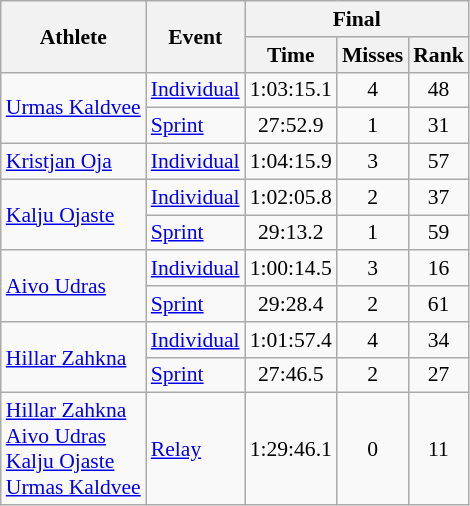<table class="wikitable" style="font-size:90%">
<tr>
<th rowspan="2">Athlete</th>
<th rowspan="2">Event</th>
<th colspan="3">Final</th>
</tr>
<tr>
<th>Time</th>
<th>Misses</th>
<th>Rank</th>
</tr>
<tr align="center">
<td align="left" rowspan=2><a href='#'>Urmas Kaldvee</a></td>
<td align="left"><a href='#'>Individual</a></td>
<td>1:03:15.1</td>
<td>4</td>
<td>48</td>
</tr>
<tr align="center">
<td align="left"><a href='#'>Sprint</a></td>
<td>27:52.9</td>
<td>1</td>
<td>31</td>
</tr>
<tr align="center">
<td align="left"><a href='#'>Kristjan Oja</a></td>
<td align="left"><a href='#'>Individual</a></td>
<td>1:04:15.9</td>
<td>3</td>
<td>57</td>
</tr>
<tr align="center">
<td align="left" rowspan=2><a href='#'>Kalju Ojaste</a></td>
<td align="left"><a href='#'>Individual</a></td>
<td>1:02:05.8</td>
<td>2</td>
<td>37</td>
</tr>
<tr align="center">
<td align="left"><a href='#'>Sprint</a></td>
<td>29:13.2</td>
<td>1</td>
<td>59</td>
</tr>
<tr align="center">
<td align="left" rowspan=2><a href='#'>Aivo Udras</a></td>
<td align="left"><a href='#'>Individual</a></td>
<td>1:00:14.5</td>
<td>3</td>
<td>16</td>
</tr>
<tr align="center">
<td align="left"><a href='#'>Sprint</a></td>
<td>29:28.4</td>
<td>2</td>
<td>61</td>
</tr>
<tr align="center">
<td align="left" rowspan=2><a href='#'>Hillar Zahkna</a></td>
<td align="left"><a href='#'>Individual</a></td>
<td>1:01:57.4</td>
<td>4</td>
<td>34</td>
</tr>
<tr align="center">
<td align="left"><a href='#'>Sprint</a></td>
<td>27:46.5</td>
<td>2</td>
<td>27</td>
</tr>
<tr align="center">
<td align="left"><a href='#'>Hillar Zahkna</a> <br> <a href='#'>Aivo Udras</a> <br> <a href='#'>Kalju Ojaste</a> <br> <a href='#'>Urmas Kaldvee</a></td>
<td align="left"><a href='#'>Relay</a></td>
<td>1:29:46.1</td>
<td>0</td>
<td>11</td>
</tr>
</table>
